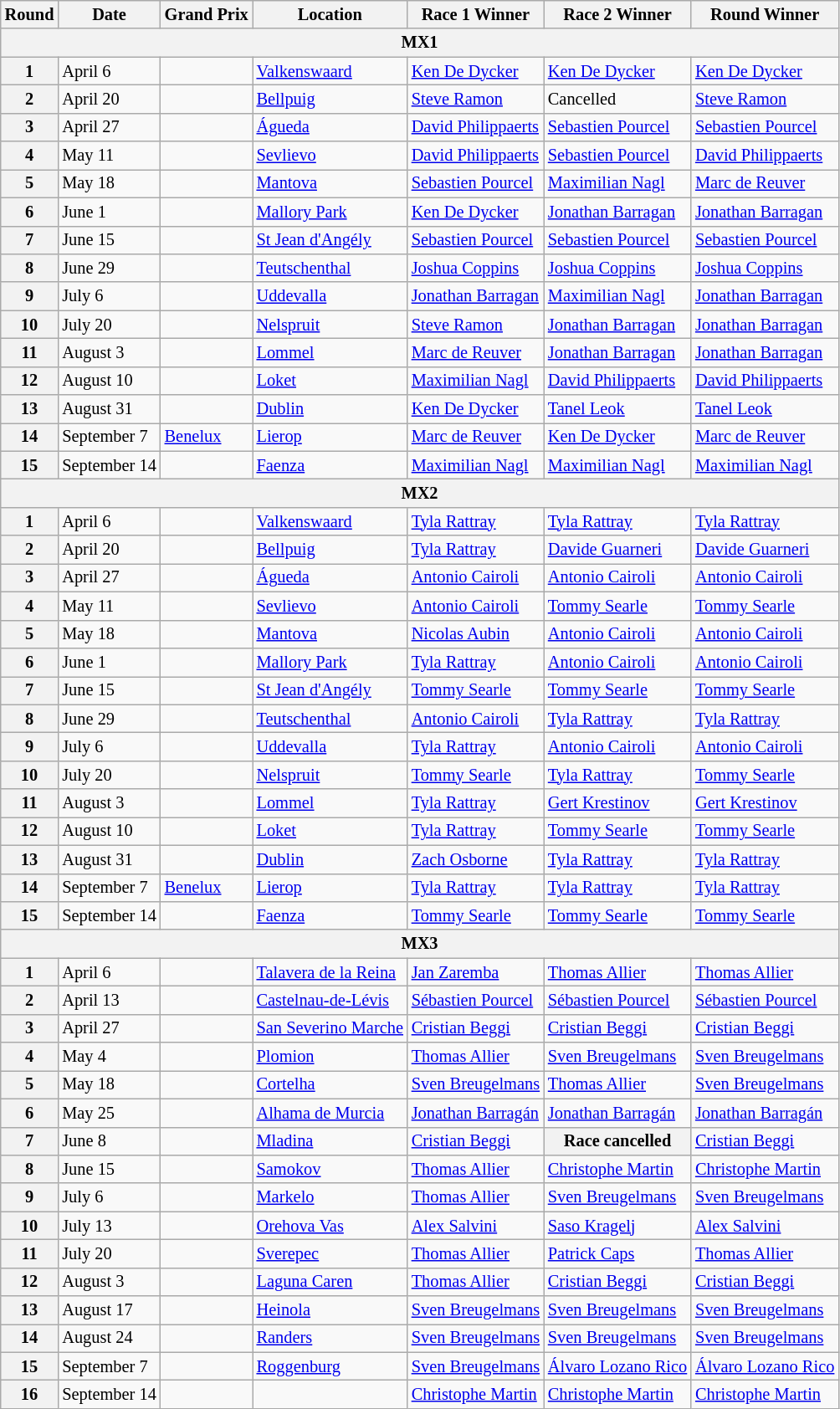<table class="wikitable" style="font-size: 85%;">
<tr>
<th>Round</th>
<th>Date</th>
<th>Grand Prix</th>
<th>Location</th>
<th>Race 1 Winner</th>
<th>Race 2 Winner</th>
<th>Round Winner</th>
</tr>
<tr>
<th colspan=7>MX1</th>
</tr>
<tr>
<th>1</th>
<td>April 6</td>
<td></td>
<td><a href='#'>Valkenswaard</a></td>
<td> <a href='#'>Ken De Dycker</a></td>
<td> <a href='#'>Ken De Dycker</a></td>
<td> <a href='#'>Ken De Dycker</a></td>
</tr>
<tr>
<th>2</th>
<td>April 20</td>
<td></td>
<td><a href='#'>Bellpuig</a></td>
<td> <a href='#'>Steve Ramon</a></td>
<td>Cancelled</td>
<td> <a href='#'>Steve Ramon</a></td>
</tr>
<tr>
<th>3</th>
<td>April 27</td>
<td></td>
<td><a href='#'>Águeda</a></td>
<td> <a href='#'>David Philippaerts</a></td>
<td> <a href='#'>Sebastien Pourcel</a></td>
<td> <a href='#'>Sebastien Pourcel</a></td>
</tr>
<tr>
<th>4</th>
<td>May 11</td>
<td></td>
<td><a href='#'>Sevlievo</a></td>
<td> <a href='#'>David Philippaerts</a></td>
<td> <a href='#'>Sebastien Pourcel</a></td>
<td> <a href='#'>David Philippaerts</a></td>
</tr>
<tr>
<th>5</th>
<td>May 18</td>
<td></td>
<td><a href='#'>Mantova</a></td>
<td> <a href='#'>Sebastien Pourcel</a></td>
<td> <a href='#'>Maximilian Nagl</a></td>
<td> <a href='#'>Marc de Reuver</a></td>
</tr>
<tr>
<th>6</th>
<td>June 1</td>
<td></td>
<td><a href='#'>Mallory Park</a></td>
<td> <a href='#'>Ken De Dycker</a></td>
<td> <a href='#'>Jonathan Barragan</a></td>
<td> <a href='#'>Jonathan Barragan</a></td>
</tr>
<tr>
<th>7</th>
<td>June 15</td>
<td></td>
<td><a href='#'>St Jean d'Angély</a></td>
<td> <a href='#'>Sebastien Pourcel</a></td>
<td> <a href='#'>Sebastien Pourcel</a></td>
<td> <a href='#'>Sebastien Pourcel</a></td>
</tr>
<tr>
<th>8</th>
<td>June 29</td>
<td></td>
<td><a href='#'>Teutschenthal</a></td>
<td> <a href='#'>Joshua Coppins</a></td>
<td> <a href='#'>Joshua Coppins</a></td>
<td> <a href='#'>Joshua Coppins</a></td>
</tr>
<tr>
<th>9</th>
<td>July 6</td>
<td></td>
<td><a href='#'>Uddevalla</a></td>
<td> <a href='#'>Jonathan Barragan</a></td>
<td> <a href='#'>Maximilian Nagl</a></td>
<td> <a href='#'>Jonathan Barragan</a></td>
</tr>
<tr>
<th>10</th>
<td>July 20</td>
<td></td>
<td><a href='#'>Nelspruit</a></td>
<td> <a href='#'>Steve Ramon</a></td>
<td> <a href='#'>Jonathan Barragan</a></td>
<td> <a href='#'>Jonathan Barragan</a></td>
</tr>
<tr>
<th>11</th>
<td>August 3</td>
<td></td>
<td><a href='#'>Lommel</a></td>
<td> <a href='#'>Marc de Reuver</a></td>
<td> <a href='#'>Jonathan Barragan</a></td>
<td> <a href='#'>Jonathan Barragan</a></td>
</tr>
<tr>
<th>12</th>
<td>August 10</td>
<td></td>
<td><a href='#'>Loket</a></td>
<td> <a href='#'>Maximilian Nagl</a></td>
<td> <a href='#'>David Philippaerts</a></td>
<td> <a href='#'>David Philippaerts</a></td>
</tr>
<tr>
<th>13</th>
<td>August 31</td>
<td></td>
<td><a href='#'>Dublin</a></td>
<td> <a href='#'>Ken De Dycker</a></td>
<td> <a href='#'>Tanel Leok</a></td>
<td> <a href='#'>Tanel Leok</a></td>
</tr>
<tr>
<th>14</th>
<td>September 7</td>
<td> <a href='#'>Benelux</a></td>
<td><a href='#'>Lierop</a></td>
<td> <a href='#'>Marc de Reuver</a></td>
<td> <a href='#'>Ken De Dycker</a></td>
<td> <a href='#'>Marc de Reuver</a></td>
</tr>
<tr>
<th>15</th>
<td>September 14</td>
<td></td>
<td><a href='#'>Faenza</a></td>
<td> <a href='#'>Maximilian Nagl</a></td>
<td> <a href='#'>Maximilian Nagl</a></td>
<td> <a href='#'>Maximilian Nagl</a></td>
</tr>
<tr>
<th colspan=7>MX2</th>
</tr>
<tr>
<th>1</th>
<td>April 6</td>
<td></td>
<td><a href='#'>Valkenswaard</a></td>
<td> <a href='#'>Tyla Rattray</a></td>
<td> <a href='#'>Tyla Rattray</a></td>
<td> <a href='#'>Tyla Rattray</a></td>
</tr>
<tr>
<th>2</th>
<td>April 20</td>
<td></td>
<td><a href='#'>Bellpuig</a></td>
<td> <a href='#'>Tyla Rattray</a></td>
<td> <a href='#'>Davide Guarneri</a></td>
<td> <a href='#'>Davide Guarneri</a></td>
</tr>
<tr>
<th>3</th>
<td>April 27</td>
<td></td>
<td><a href='#'>Águeda</a></td>
<td> <a href='#'>Antonio Cairoli</a></td>
<td> <a href='#'>Antonio Cairoli</a></td>
<td> <a href='#'>Antonio Cairoli</a></td>
</tr>
<tr>
<th>4</th>
<td>May 11</td>
<td></td>
<td><a href='#'>Sevlievo</a></td>
<td> <a href='#'>Antonio Cairoli</a></td>
<td> <a href='#'>Tommy Searle</a></td>
<td> <a href='#'>Tommy Searle</a></td>
</tr>
<tr>
<th>5</th>
<td>May 18</td>
<td></td>
<td><a href='#'>Mantova</a></td>
<td> <a href='#'>Nicolas Aubin</a></td>
<td> <a href='#'>Antonio Cairoli</a></td>
<td> <a href='#'>Antonio Cairoli</a></td>
</tr>
<tr>
<th>6</th>
<td>June 1</td>
<td></td>
<td><a href='#'>Mallory Park</a></td>
<td> <a href='#'>Tyla Rattray</a></td>
<td> <a href='#'>Antonio Cairoli</a></td>
<td> <a href='#'>Antonio Cairoli</a></td>
</tr>
<tr>
<th>7</th>
<td>June 15</td>
<td></td>
<td><a href='#'>St Jean d'Angély</a></td>
<td> <a href='#'>Tommy Searle</a></td>
<td> <a href='#'>Tommy Searle</a></td>
<td> <a href='#'>Tommy Searle</a></td>
</tr>
<tr>
<th>8</th>
<td>June 29</td>
<td></td>
<td><a href='#'>Teutschenthal</a></td>
<td> <a href='#'>Antonio Cairoli</a></td>
<td> <a href='#'>Tyla Rattray</a></td>
<td> <a href='#'>Tyla Rattray</a></td>
</tr>
<tr>
<th>9</th>
<td>July 6</td>
<td></td>
<td><a href='#'>Uddevalla</a></td>
<td> <a href='#'>Tyla Rattray</a></td>
<td> <a href='#'>Antonio Cairoli</a></td>
<td> <a href='#'>Antonio Cairoli</a></td>
</tr>
<tr>
<th>10</th>
<td>July 20</td>
<td></td>
<td><a href='#'>Nelspruit</a></td>
<td> <a href='#'>Tommy Searle</a></td>
<td> <a href='#'>Tyla Rattray</a></td>
<td> <a href='#'>Tommy Searle</a></td>
</tr>
<tr>
<th>11</th>
<td>August 3</td>
<td></td>
<td><a href='#'>Lommel</a></td>
<td> <a href='#'>Tyla Rattray</a></td>
<td> <a href='#'>Gert Krestinov</a></td>
<td> <a href='#'>Gert Krestinov</a></td>
</tr>
<tr>
<th>12</th>
<td>August 10</td>
<td></td>
<td><a href='#'>Loket</a></td>
<td> <a href='#'>Tyla Rattray</a></td>
<td> <a href='#'>Tommy Searle</a></td>
<td> <a href='#'>Tommy Searle</a></td>
</tr>
<tr>
<th>13</th>
<td>August 31</td>
<td></td>
<td><a href='#'>Dublin</a></td>
<td> <a href='#'>Zach Osborne</a></td>
<td> <a href='#'>Tyla Rattray</a></td>
<td> <a href='#'>Tyla Rattray</a></td>
</tr>
<tr>
<th>14</th>
<td>September 7</td>
<td> <a href='#'>Benelux</a></td>
<td><a href='#'>Lierop</a></td>
<td> <a href='#'>Tyla Rattray</a></td>
<td> <a href='#'>Tyla Rattray</a></td>
<td> <a href='#'>Tyla Rattray</a></td>
</tr>
<tr>
<th>15</th>
<td>September 14</td>
<td></td>
<td><a href='#'>Faenza</a></td>
<td> <a href='#'>Tommy Searle</a></td>
<td> <a href='#'>Tommy Searle</a></td>
<td> <a href='#'>Tommy Searle</a></td>
</tr>
<tr>
<th colspan=7>MX3</th>
</tr>
<tr>
<th>1</th>
<td>April 6</td>
<td></td>
<td><a href='#'>Talavera de la Reina</a></td>
<td> <a href='#'>Jan Zaremba</a></td>
<td> <a href='#'>Thomas Allier</a></td>
<td> <a href='#'>Thomas Allier</a></td>
</tr>
<tr>
<th>2</th>
<td>April 13</td>
<td></td>
<td><a href='#'>Castelnau-de-Lévis</a></td>
<td> <a href='#'>Sébastien Pourcel</a></td>
<td> <a href='#'>Sébastien Pourcel</a></td>
<td> <a href='#'>Sébastien Pourcel</a></td>
</tr>
<tr>
<th>3</th>
<td>April 27</td>
<td></td>
<td><a href='#'>San Severino Marche</a></td>
<td> <a href='#'>Cristian Beggi</a></td>
<td> <a href='#'>Cristian Beggi</a></td>
<td> <a href='#'>Cristian Beggi</a></td>
</tr>
<tr>
<th>4</th>
<td>May 4</td>
<td></td>
<td><a href='#'>Plomion</a></td>
<td> <a href='#'>Thomas Allier</a></td>
<td> <a href='#'>Sven Breugelmans</a></td>
<td> <a href='#'>Sven Breugelmans</a></td>
</tr>
<tr>
<th>5</th>
<td>May 18</td>
<td></td>
<td><a href='#'>Cortelha</a></td>
<td> <a href='#'>Sven Breugelmans</a></td>
<td> <a href='#'>Thomas Allier</a></td>
<td> <a href='#'>Sven Breugelmans</a></td>
</tr>
<tr>
<th>6</th>
<td>May 25</td>
<td></td>
<td><a href='#'>Alhama de Murcia</a></td>
<td> <a href='#'>Jonathan Barragán</a></td>
<td> <a href='#'>Jonathan Barragán</a></td>
<td> <a href='#'>Jonathan Barragán</a></td>
</tr>
<tr>
<th>7</th>
<td>June 8</td>
<td></td>
<td><a href='#'>Mladina</a></td>
<td> <a href='#'>Cristian Beggi</a></td>
<th>Race cancelled</th>
<td> <a href='#'>Cristian Beggi</a></td>
</tr>
<tr>
<th>8</th>
<td>June 15</td>
<td></td>
<td><a href='#'>Samokov</a></td>
<td> <a href='#'>Thomas Allier</a></td>
<td> <a href='#'>Christophe Martin</a></td>
<td> <a href='#'>Christophe Martin</a></td>
</tr>
<tr>
<th>9</th>
<td>July 6</td>
<td></td>
<td><a href='#'>Markelo</a></td>
<td> <a href='#'>Thomas Allier</a></td>
<td> <a href='#'>Sven Breugelmans</a></td>
<td> <a href='#'>Sven Breugelmans</a></td>
</tr>
<tr>
<th>10</th>
<td>July 13</td>
<td></td>
<td><a href='#'>Orehova Vas</a></td>
<td> <a href='#'>Alex Salvini</a></td>
<td> <a href='#'>Saso Kragelj</a></td>
<td> <a href='#'>Alex Salvini</a></td>
</tr>
<tr>
<th>11</th>
<td>July 20</td>
<td></td>
<td><a href='#'>Sverepec</a></td>
<td> <a href='#'>Thomas Allier</a></td>
<td> <a href='#'>Patrick Caps</a></td>
<td> <a href='#'>Thomas Allier</a></td>
</tr>
<tr>
<th>12</th>
<td>August 3</td>
<td></td>
<td><a href='#'>Laguna Caren</a></td>
<td> <a href='#'>Thomas Allier</a></td>
<td> <a href='#'>Cristian Beggi</a></td>
<td> <a href='#'>Cristian Beggi</a></td>
</tr>
<tr>
<th>13</th>
<td>August 17</td>
<td></td>
<td><a href='#'>Heinola</a></td>
<td> <a href='#'>Sven Breugelmans</a></td>
<td> <a href='#'>Sven Breugelmans</a></td>
<td> <a href='#'>Sven Breugelmans</a></td>
</tr>
<tr>
<th>14</th>
<td>August 24</td>
<td></td>
<td><a href='#'>Randers</a></td>
<td> <a href='#'>Sven Breugelmans</a></td>
<td> <a href='#'>Sven Breugelmans</a></td>
<td> <a href='#'>Sven Breugelmans</a></td>
</tr>
<tr>
<th>15</th>
<td>September 7</td>
<td></td>
<td><a href='#'>Roggenburg</a></td>
<td> <a href='#'>Sven Breugelmans</a></td>
<td> <a href='#'>Álvaro Lozano Rico</a></td>
<td> <a href='#'>Álvaro Lozano Rico</a></td>
</tr>
<tr>
<th>16</th>
<td>September 14</td>
<td></td>
<td></td>
<td> <a href='#'>Christophe Martin</a></td>
<td> <a href='#'>Christophe Martin</a></td>
<td> <a href='#'>Christophe Martin</a></td>
</tr>
</table>
